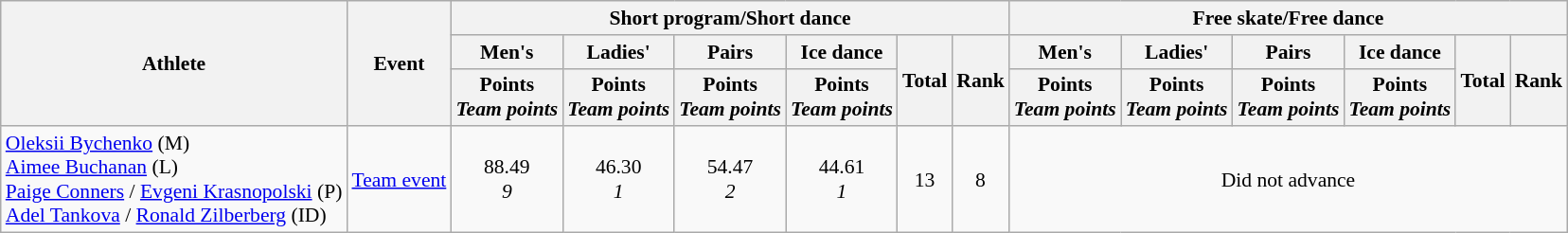<table class="wikitable" style="font-size:90%">
<tr>
<th rowspan=3>Athlete</th>
<th rowspan=3>Event</th>
<th colspan=6>Short program/Short dance</th>
<th colspan=6>Free skate/Free dance</th>
</tr>
<tr>
<th>Men's</th>
<th>Ladies'</th>
<th>Pairs</th>
<th>Ice dance</th>
<th rowspan=2>Total</th>
<th rowspan=2>Rank</th>
<th>Men's</th>
<th>Ladies'</th>
<th>Pairs</th>
<th>Ice dance</th>
<th rowspan=2>Total</th>
<th rowspan=2>Rank</th>
</tr>
<tr>
<th>Points<br><em>Team points</em></th>
<th>Points<br><em>Team points</em></th>
<th>Points<br><em>Team points</em></th>
<th>Points<br><em>Team points</em></th>
<th>Points<br><em>Team points</em></th>
<th>Points<br><em>Team points</em></th>
<th>Points<br><em>Team points</em></th>
<th>Points<br><em>Team points</em></th>
</tr>
<tr align=center>
<td align=left><a href='#'>Oleksii Bychenko</a> (M)<br><a href='#'>Aimee Buchanan</a> (L)<br><a href='#'>Paige Conners</a> / <a href='#'>Evgeni Krasnopolski</a> (P)<br> <a href='#'>Adel Tankova</a> / <a href='#'>Ronald Zilberberg</a> (ID)</td>
<td align=left><a href='#'>Team event</a></td>
<td>88.49<br><em>9</em></td>
<td>46.30<br><em>1</em></td>
<td>54.47<br><em>2</em></td>
<td>44.61<br><em>1</em></td>
<td>13</td>
<td>8</td>
<td colspan=6>Did not advance</td>
</tr>
</table>
